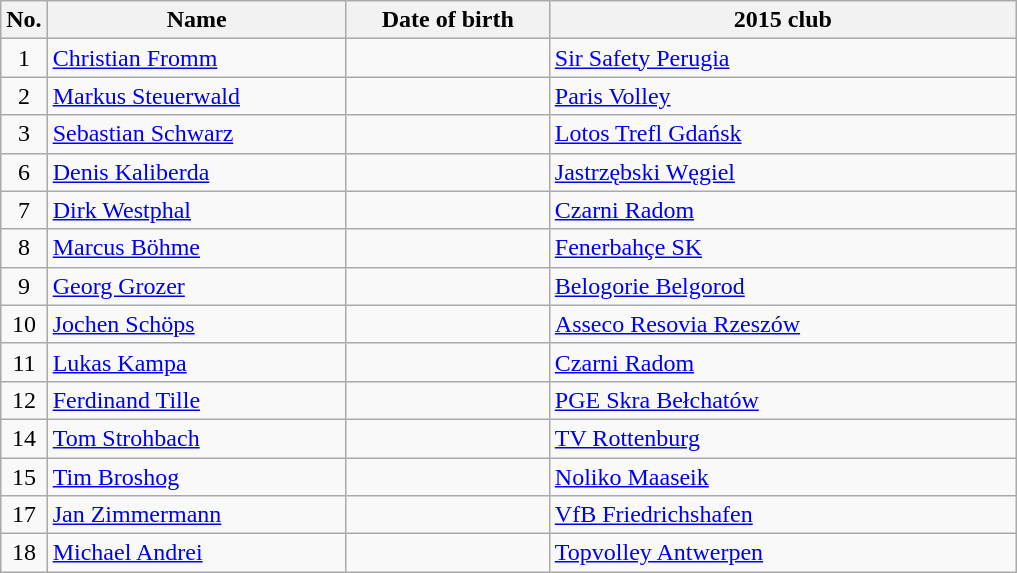<table class="wikitable sortable" style="font-size:100%; text-align:left;">
<tr>
<th>No.</th>
<th style="width:12em">Name</th>
<th style="width:8em">Date of birth</th>
<th style="width:19em">2015 club</th>
</tr>
<tr>
<td align=center>1</td>
<td><a href='#'>Christian Fromm</a></td>
<td align=right></td>
<td> <a href='#'>Sir Safety Perugia</a></td>
</tr>
<tr>
<td align=center>2</td>
<td><a href='#'>Markus Steuerwald</a></td>
<td align=right></td>
<td> <a href='#'>Paris Volley</a></td>
</tr>
<tr>
<td align=center>3</td>
<td><a href='#'>Sebastian Schwarz</a></td>
<td align=right></td>
<td> <a href='#'>Lotos Trefl Gdańsk</a></td>
</tr>
<tr>
<td align=center>6</td>
<td><a href='#'>Denis Kaliberda</a></td>
<td align=right></td>
<td> <a href='#'>Jastrzębski Węgiel</a></td>
</tr>
<tr>
<td align=center>7</td>
<td><a href='#'>Dirk Westphal</a></td>
<td align=right></td>
<td> <a href='#'>Czarni Radom</a></td>
</tr>
<tr>
<td align=center>8</td>
<td><a href='#'>Marcus Böhme</a></td>
<td align=right></td>
<td> <a href='#'>Fenerbahçe SK</a></td>
</tr>
<tr>
<td align=center>9</td>
<td><a href='#'>Georg Grozer</a></td>
<td align=right></td>
<td> <a href='#'>Belogorie Belgorod</a></td>
</tr>
<tr>
<td align=center>10</td>
<td><a href='#'>Jochen Schöps</a></td>
<td align=right></td>
<td> <a href='#'>Asseco Resovia Rzeszów</a></td>
</tr>
<tr>
<td align=center>11</td>
<td><a href='#'>Lukas Kampa</a></td>
<td align=right></td>
<td> <a href='#'>Czarni Radom</a></td>
</tr>
<tr>
<td align=center>12</td>
<td><a href='#'>Ferdinand Tille</a></td>
<td align=right></td>
<td> <a href='#'>PGE Skra Bełchatów</a></td>
</tr>
<tr>
<td align=center>14</td>
<td><a href='#'>Tom Strohbach</a></td>
<td align=right></td>
<td> <a href='#'>TV Rottenburg</a></td>
</tr>
<tr>
<td align=center>15</td>
<td><a href='#'>Tim Broshog</a></td>
<td align=right></td>
<td> <a href='#'>Noliko Maaseik</a></td>
</tr>
<tr>
<td align=center>17</td>
<td><a href='#'>Jan Zimmermann</a></td>
<td align=right></td>
<td> <a href='#'>VfB Friedrichshafen</a></td>
</tr>
<tr>
<td align=center>18</td>
<td><a href='#'>Michael Andrei</a></td>
<td align=right></td>
<td> <a href='#'>Topvolley Antwerpen</a></td>
</tr>
</table>
